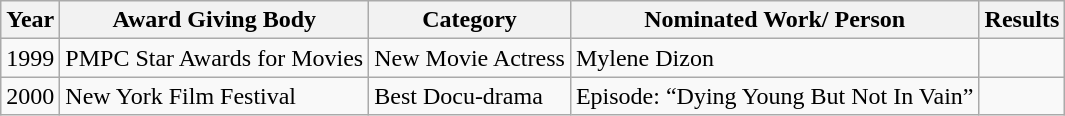<table class="wikitable">
<tr>
<th>Year</th>
<th>Award Giving Body</th>
<th>Category</th>
<th>Nominated Work/ Person</th>
<th>Results</th>
</tr>
<tr>
<td>1999</td>
<td>PMPC Star Awards for Movies</td>
<td>New Movie Actress</td>
<td>Mylene Dizon</td>
<td></td>
</tr>
<tr>
<td>2000</td>
<td>New York Film Festival</td>
<td>Best Docu-drama</td>
<td>Episode: “Dying Young But Not In Vain”</td>
<td></td>
</tr>
</table>
